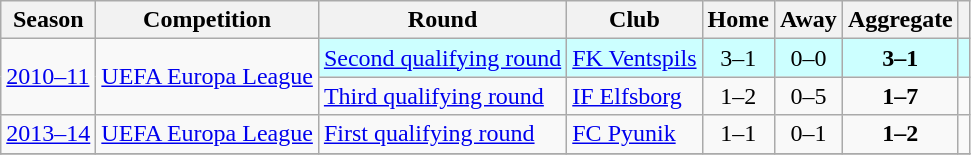<table class="wikitable">
<tr>
<th>Season</th>
<th>Competition</th>
<th>Round</th>
<th>Club</th>
<th>Home</th>
<th>Away</th>
<th>Aggregate</th>
<th></th>
</tr>
<tr>
<td rowspan="2"><a href='#'>2010–11</a></td>
<td rowspan="2"><a href='#'>UEFA Europa League</a></td>
<td style="background-color:#CFF"><a href='#'>Second qualifying round</a></td>
<td style="background-color:#CFF"> <a href='#'>FK Ventspils</a></td>
<td style="background-color:#CFF" align="center">3–1</td>
<td style="background-color:#CFF" align="center">0–0</td>
<td style="background-color:#CFF" align="center"><strong>3–1</strong></td>
<td style="background-color:#CFF" align="center"></td>
</tr>
<tr>
<td><a href='#'>Third qualifying round</a></td>
<td> <a href='#'>IF Elfsborg</a></td>
<td style="text-align:center;">1–2</td>
<td style="text-align:center;">0–5</td>
<td style="text-align:center;"><strong>1–7</strong></td>
<td></td>
</tr>
<tr>
<td><a href='#'>2013–14</a></td>
<td><a href='#'>UEFA Europa League</a></td>
<td><a href='#'>First qualifying round</a></td>
<td> <a href='#'>FC Pyunik</a></td>
<td style="text-align:center;">1–1</td>
<td style="text-align:center;">0–1</td>
<td style="text-align:center;"><strong>1–2</strong></td>
<td></td>
</tr>
<tr>
</tr>
</table>
